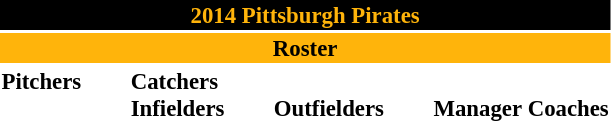<table class="toccolours" style="font-size: 95%;">
<tr>
<th colspan="10" style="background:#000000; color:#FFB40B; text-align:center;">2014 Pittsburgh Pirates</th>
</tr>
<tr>
<td colspan="10" style="background:#FFB40B; color:#000000; text-align:center;"><strong>Roster</strong></td>
</tr>
<tr>
<td valign="top"><strong>Pitchers</strong><br>




















</td>
<td style="width:25px;"></td>
<td valign="top"><strong>Catchers</strong><br>


<strong>Infielders</strong>











</td>
<td style="width:25px;"></td>
<td valign="top"><br><strong>Outfielders</strong>







</td>
<td style="width:25px;"></td>
<td valign="top"><br><strong>Manager</strong>

<strong>Coaches</strong>
 
 
 
 
 
 
 
 
 
 </td>
</tr>
</table>
